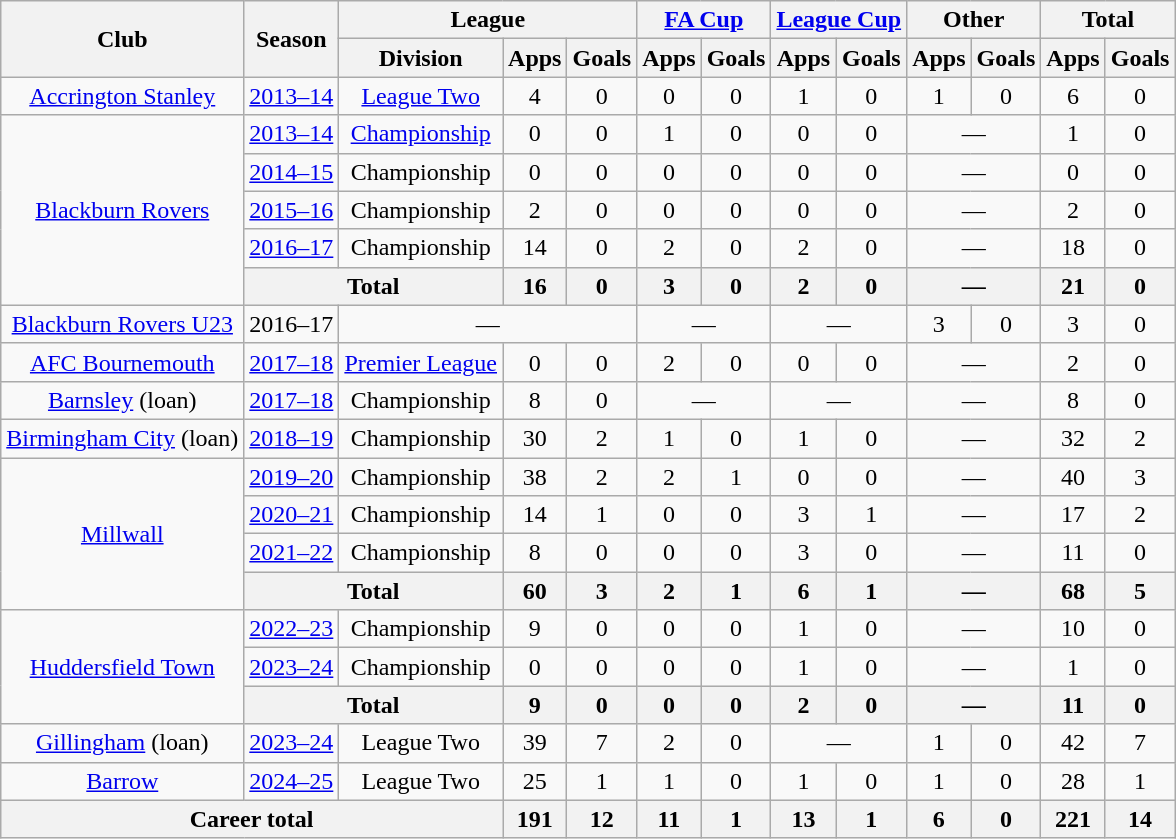<table class="wikitable" style=text-align:center>
<tr>
<th rowspan=2>Club</th>
<th rowspan=2>Season</th>
<th colspan=3>League</th>
<th colspan=2><a href='#'>FA Cup</a></th>
<th colspan=2><a href='#'>League Cup</a></th>
<th colspan=2>Other</th>
<th colspan=2>Total</th>
</tr>
<tr>
<th>Division</th>
<th>Apps</th>
<th>Goals</th>
<th>Apps</th>
<th>Goals</th>
<th>Apps</th>
<th>Goals</th>
<th>Apps</th>
<th>Goals</th>
<th>Apps</th>
<th>Goals</th>
</tr>
<tr>
<td><a href='#'>Accrington Stanley</a></td>
<td><a href='#'>2013–14</a></td>
<td><a href='#'>League Two</a></td>
<td>4</td>
<td>0</td>
<td>0</td>
<td>0</td>
<td>1</td>
<td>0</td>
<td>1</td>
<td>0</td>
<td>6</td>
<td>0</td>
</tr>
<tr>
<td rowspan=5><a href='#'>Blackburn Rovers</a></td>
<td><a href='#'>2013–14</a></td>
<td><a href='#'>Championship</a></td>
<td>0</td>
<td>0</td>
<td>1</td>
<td>0</td>
<td>0</td>
<td>0</td>
<td colspan=2>—</td>
<td>1</td>
<td>0</td>
</tr>
<tr>
<td><a href='#'>2014–15</a></td>
<td>Championship</td>
<td>0</td>
<td>0</td>
<td>0</td>
<td>0</td>
<td>0</td>
<td>0</td>
<td colspan=2>—</td>
<td>0</td>
<td>0</td>
</tr>
<tr>
<td><a href='#'>2015–16</a></td>
<td>Championship</td>
<td>2</td>
<td>0</td>
<td>0</td>
<td>0</td>
<td>0</td>
<td>0</td>
<td colspan=2>—</td>
<td>2</td>
<td>0</td>
</tr>
<tr>
<td><a href='#'>2016–17</a></td>
<td>Championship</td>
<td>14</td>
<td>0</td>
<td>2</td>
<td>0</td>
<td>2</td>
<td>0</td>
<td colspan=2>—</td>
<td>18</td>
<td>0</td>
</tr>
<tr>
<th colspan=2>Total</th>
<th>16</th>
<th>0</th>
<th>3</th>
<th>0</th>
<th>2</th>
<th>0</th>
<th colspan=2>—</th>
<th>21</th>
<th>0</th>
</tr>
<tr>
<td><a href='#'>Blackburn Rovers U23</a></td>
<td>2016–17</td>
<td colspan=3>—</td>
<td colspan=2>—</td>
<td colspan=2>—</td>
<td>3</td>
<td>0</td>
<td>3</td>
<td>0</td>
</tr>
<tr>
<td><a href='#'>AFC Bournemouth</a></td>
<td><a href='#'>2017–18</a></td>
<td><a href='#'>Premier League</a></td>
<td>0</td>
<td>0</td>
<td>2</td>
<td>0</td>
<td>0</td>
<td>0</td>
<td colspan=2>—</td>
<td>2</td>
<td>0</td>
</tr>
<tr>
<td><a href='#'>Barnsley</a> (loan)</td>
<td><a href='#'>2017–18</a></td>
<td>Championship</td>
<td>8</td>
<td>0</td>
<td colspan=2>—</td>
<td colspan=2>—</td>
<td colspan=2>—</td>
<td>8</td>
<td>0</td>
</tr>
<tr>
<td><a href='#'>Birmingham City</a> (loan)</td>
<td><a href='#'>2018–19</a></td>
<td>Championship</td>
<td>30</td>
<td>2</td>
<td>1</td>
<td>0</td>
<td>1</td>
<td>0</td>
<td colspan=2>—</td>
<td>32</td>
<td>2</td>
</tr>
<tr>
<td rowspan=4><a href='#'>Millwall</a></td>
<td><a href='#'>2019–20</a></td>
<td>Championship</td>
<td>38</td>
<td>2</td>
<td>2</td>
<td>1</td>
<td>0</td>
<td>0</td>
<td colspan=2>—</td>
<td>40</td>
<td>3</td>
</tr>
<tr>
<td><a href='#'>2020–21</a></td>
<td>Championship</td>
<td>14</td>
<td>1</td>
<td>0</td>
<td>0</td>
<td>3</td>
<td>1</td>
<td colspan=2>—</td>
<td>17</td>
<td>2</td>
</tr>
<tr>
<td><a href='#'>2021–22</a></td>
<td>Championship</td>
<td>8</td>
<td>0</td>
<td>0</td>
<td>0</td>
<td>3</td>
<td>0</td>
<td colspan=2>—</td>
<td>11</td>
<td>0</td>
</tr>
<tr>
<th colspan=2>Total</th>
<th>60</th>
<th>3</th>
<th>2</th>
<th>1</th>
<th>6</th>
<th>1</th>
<th colspan=2>—</th>
<th>68</th>
<th>5</th>
</tr>
<tr>
<td rowspan=3><a href='#'>Huddersfield Town</a></td>
<td><a href='#'>2022–23</a></td>
<td>Championship</td>
<td>9</td>
<td>0</td>
<td>0</td>
<td>0</td>
<td>1</td>
<td>0</td>
<td colspan=2>—</td>
<td>10</td>
<td>0</td>
</tr>
<tr>
<td><a href='#'>2023–24</a></td>
<td>Championship</td>
<td>0</td>
<td>0</td>
<td>0</td>
<td>0</td>
<td>1</td>
<td>0</td>
<td colspan=2>—</td>
<td>1</td>
<td>0</td>
</tr>
<tr>
<th colspan=2>Total</th>
<th>9</th>
<th>0</th>
<th>0</th>
<th>0</th>
<th>2</th>
<th>0</th>
<th colspan=2>—</th>
<th>11</th>
<th>0</th>
</tr>
<tr>
<td><a href='#'>Gillingham</a> (loan)</td>
<td><a href='#'>2023–24</a></td>
<td>League Two</td>
<td>39</td>
<td>7</td>
<td>2</td>
<td>0</td>
<td colspan=2>—</td>
<td>1</td>
<td>0</td>
<td>42</td>
<td>7</td>
</tr>
<tr>
<td><a href='#'>Barrow</a></td>
<td><a href='#'>2024–25</a></td>
<td>League Two</td>
<td>25</td>
<td>1</td>
<td>1</td>
<td>0</td>
<td>1</td>
<td>0</td>
<td>1</td>
<td>0</td>
<td>28</td>
<td>1</td>
</tr>
<tr>
<th colspan=3>Career total</th>
<th>191</th>
<th>12</th>
<th>11</th>
<th>1</th>
<th>13</th>
<th>1</th>
<th>6</th>
<th>0</th>
<th>221</th>
<th>14</th>
</tr>
</table>
